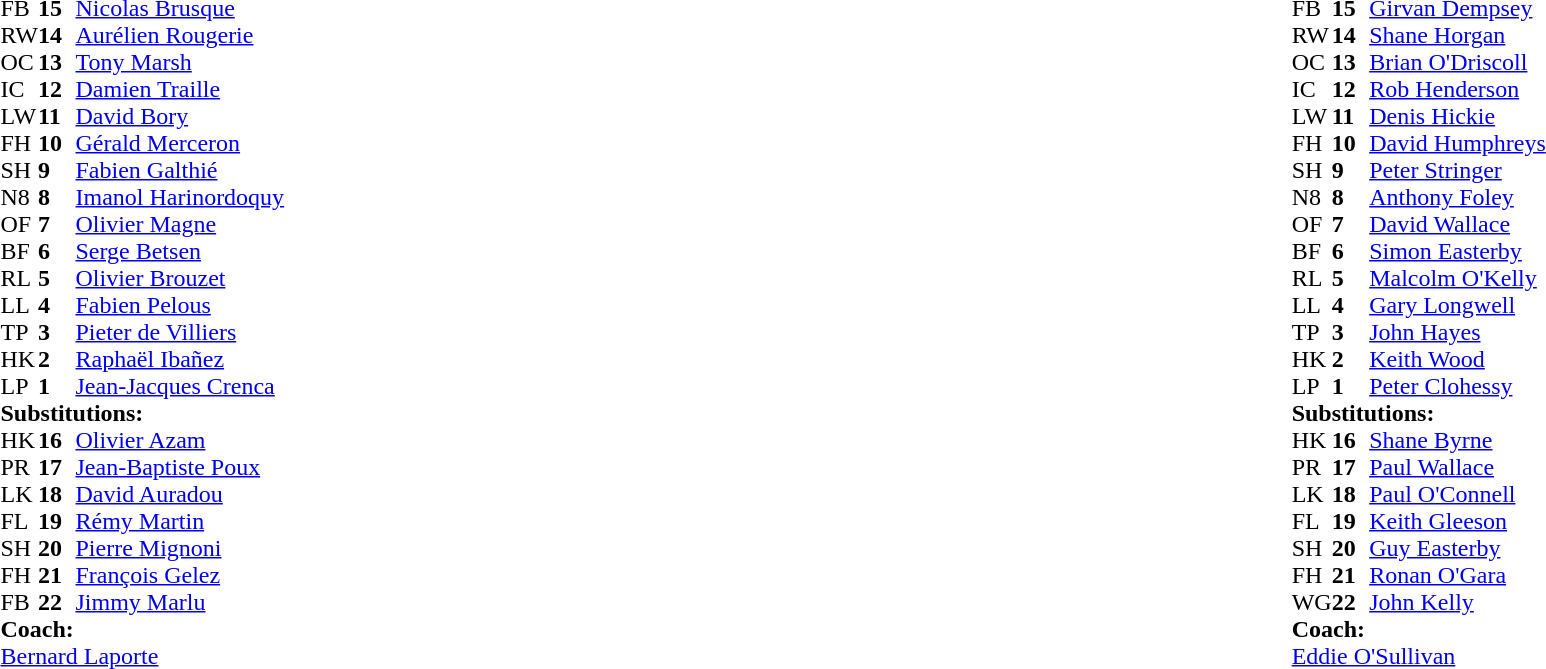<table width="100%">
<tr>
<td style="vertical-align:top" width="50%"><br><table cellspacing="0" cellpadding="0">
<tr>
<th width="25"></th>
<th width="25"></th>
</tr>
<tr>
<td>FB</td>
<td><strong>15</strong></td>
<td><a href='#'>Nicolas Brusque</a></td>
</tr>
<tr>
<td>RW</td>
<td><strong>14</strong></td>
<td><a href='#'>Aurélien Rougerie</a></td>
</tr>
<tr>
<td>OC</td>
<td><strong>13</strong></td>
<td><a href='#'>Tony Marsh</a></td>
</tr>
<tr>
<td>IC</td>
<td><strong>12</strong></td>
<td><a href='#'>Damien Traille</a></td>
</tr>
<tr>
<td>LW</td>
<td><strong>11</strong></td>
<td><a href='#'>David Bory</a></td>
<td></td>
<td></td>
</tr>
<tr>
<td>FH</td>
<td><strong>10</strong></td>
<td><a href='#'>Gérald Merceron</a></td>
<td></td>
<td></td>
</tr>
<tr>
<td>SH</td>
<td><strong>9</strong></td>
<td><a href='#'>Fabien Galthié</a></td>
<td></td>
<td></td>
</tr>
<tr>
<td>N8</td>
<td><strong>8</strong></td>
<td><a href='#'>Imanol Harinordoquy</a></td>
</tr>
<tr>
<td>OF</td>
<td><strong>7</strong></td>
<td><a href='#'>Olivier Magne</a></td>
<td></td>
<td></td>
</tr>
<tr>
<td>BF</td>
<td><strong>6</strong></td>
<td><a href='#'>Serge Betsen</a></td>
</tr>
<tr>
<td>RL</td>
<td><strong>5</strong></td>
<td><a href='#'>Olivier Brouzet</a></td>
<td></td>
<td></td>
</tr>
<tr>
<td>LL</td>
<td><strong>4</strong></td>
<td><a href='#'>Fabien Pelous</a></td>
</tr>
<tr>
<td>TP</td>
<td><strong>3</strong></td>
<td><a href='#'>Pieter de Villiers</a></td>
<td></td>
<td></td>
</tr>
<tr>
<td>HK</td>
<td><strong>2</strong></td>
<td><a href='#'>Raphaël Ibañez</a></td>
<td></td>
<td></td>
</tr>
<tr>
<td>LP</td>
<td><strong>1</strong></td>
<td><a href='#'>Jean-Jacques Crenca</a></td>
</tr>
<tr>
<td colspan="3"><strong>Substitutions:</strong></td>
</tr>
<tr>
<td>HK</td>
<td><strong>16</strong></td>
<td><a href='#'>Olivier Azam</a></td>
<td></td>
<td></td>
</tr>
<tr>
<td>PR</td>
<td><strong>17</strong></td>
<td><a href='#'>Jean-Baptiste Poux</a></td>
<td></td>
<td></td>
</tr>
<tr>
<td>LK</td>
<td><strong>18</strong></td>
<td><a href='#'>David Auradou</a></td>
<td></td>
<td></td>
</tr>
<tr>
<td>FL</td>
<td><strong>19</strong></td>
<td><a href='#'>Rémy Martin</a></td>
<td></td>
<td></td>
</tr>
<tr>
<td>SH</td>
<td><strong>20</strong></td>
<td><a href='#'>Pierre Mignoni</a></td>
<td></td>
<td></td>
</tr>
<tr>
<td>FH</td>
<td><strong>21</strong></td>
<td><a href='#'>François Gelez</a></td>
<td></td>
<td></td>
</tr>
<tr>
<td>FB</td>
<td><strong>22</strong></td>
<td><a href='#'>Jimmy Marlu</a></td>
<td></td>
<td></td>
</tr>
<tr>
<td colspan="3"><strong>Coach:</strong></td>
</tr>
<tr>
<td colspan="3"><a href='#'>Bernard Laporte</a></td>
</tr>
</table>
</td>
<td style="vertical-align:top"></td>
<td style="vertical-align:top" width="50%"><br><table cellspacing="0" cellpadding="0" align="center">
<tr>
<th width="25"></th>
<th width="25"></th>
</tr>
<tr>
<td>FB</td>
<td><strong>15</strong></td>
<td><a href='#'>Girvan Dempsey</a></td>
</tr>
<tr>
<td>RW</td>
<td><strong>14</strong></td>
<td><a href='#'>Shane Horgan</a></td>
</tr>
<tr>
<td>OC</td>
<td><strong>13</strong></td>
<td><a href='#'>Brian O'Driscoll</a></td>
</tr>
<tr>
<td>IC</td>
<td><strong>12</strong></td>
<td><a href='#'>Rob Henderson</a></td>
</tr>
<tr>
<td>LW</td>
<td><strong>11</strong></td>
<td><a href='#'>Denis Hickie</a></td>
</tr>
<tr>
<td>FH</td>
<td><strong>10</strong></td>
<td><a href='#'>David Humphreys</a></td>
<td></td>
<td></td>
</tr>
<tr>
<td>SH</td>
<td><strong>9</strong></td>
<td><a href='#'>Peter Stringer</a></td>
</tr>
<tr>
<td>N8</td>
<td><strong>8</strong></td>
<td><a href='#'>Anthony Foley</a></td>
</tr>
<tr>
<td>OF</td>
<td><strong>7</strong></td>
<td><a href='#'>David Wallace</a></td>
<td></td>
<td></td>
</tr>
<tr>
<td>BF</td>
<td><strong>6</strong></td>
<td><a href='#'>Simon Easterby</a></td>
</tr>
<tr>
<td>RL</td>
<td><strong>5</strong></td>
<td><a href='#'>Malcolm O'Kelly</a></td>
</tr>
<tr>
<td>LL</td>
<td><strong>4</strong></td>
<td><a href='#'>Gary Longwell</a></td>
<td></td>
<td></td>
</tr>
<tr>
<td>TP</td>
<td><strong>3</strong></td>
<td><a href='#'>John Hayes</a></td>
</tr>
<tr>
<td>HK</td>
<td><strong>2</strong></td>
<td><a href='#'>Keith Wood</a></td>
</tr>
<tr>
<td>LP</td>
<td><strong>1</strong></td>
<td><a href='#'>Peter Clohessy</a></td>
<td></td>
<td></td>
</tr>
<tr>
<td colspan="3"><strong>Substitutions:</strong></td>
</tr>
<tr>
<td>HK</td>
<td><strong>16</strong></td>
<td><a href='#'>Shane Byrne</a></td>
</tr>
<tr>
<td>PR</td>
<td><strong>17</strong></td>
<td><a href='#'>Paul Wallace</a></td>
<td></td>
<td></td>
</tr>
<tr>
<td>LK</td>
<td><strong>18</strong></td>
<td><a href='#'>Paul O'Connell</a></td>
<td></td>
<td></td>
</tr>
<tr>
<td>FL</td>
<td><strong>19</strong></td>
<td><a href='#'>Keith Gleeson</a></td>
<td></td>
<td></td>
</tr>
<tr>
<td>SH</td>
<td><strong>20</strong></td>
<td><a href='#'>Guy Easterby</a></td>
</tr>
<tr>
<td>FH</td>
<td><strong>21</strong></td>
<td><a href='#'>Ronan O'Gara</a></td>
<td></td>
<td></td>
</tr>
<tr>
<td>WG</td>
<td><strong>22</strong></td>
<td><a href='#'>John Kelly</a></td>
</tr>
<tr>
<td colspan="3"><strong>Coach:</strong></td>
</tr>
<tr>
<td colspan="3"><a href='#'>Eddie O'Sullivan</a></td>
</tr>
</table>
</td>
</tr>
</table>
